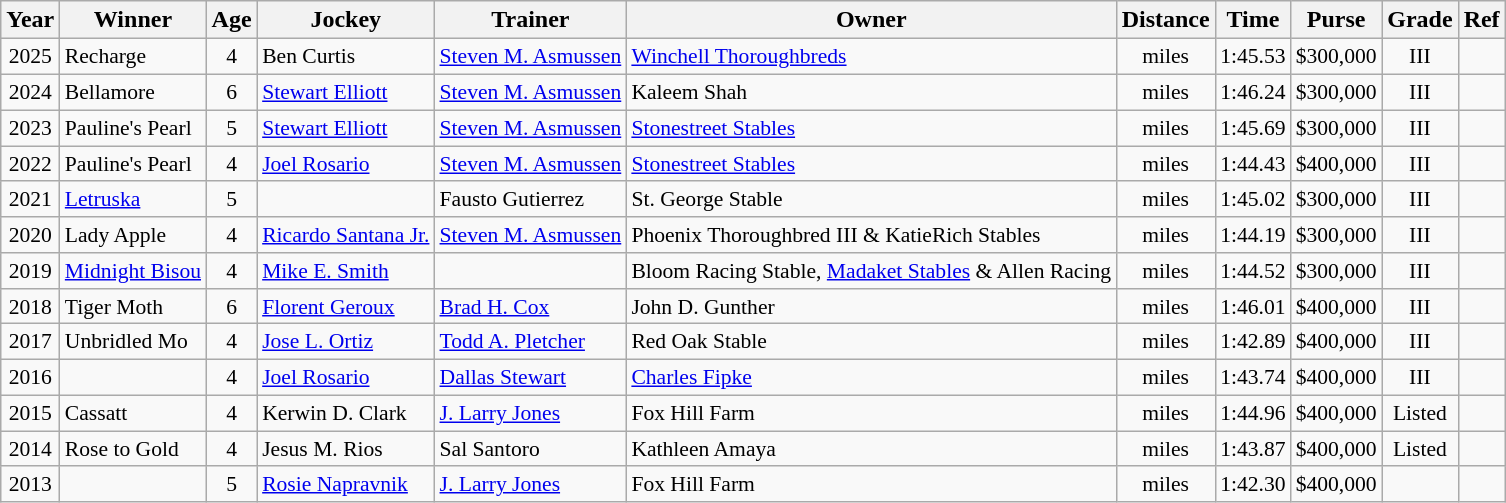<table class="wikitable sortable">
<tr>
<th>Year</th>
<th>Winner</th>
<th>Age</th>
<th>Jockey</th>
<th>Trainer</th>
<th>Owner</th>
<th>Distance</th>
<th>Time</th>
<th>Purse</th>
<th>Grade</th>
<th>Ref</th>
</tr>
<tr style="font-size:90%;">
<td align=center>2025</td>
<td>Recharge</td>
<td align=center>4</td>
<td>Ben Curtis</td>
<td><a href='#'>Steven M. Asmussen</a></td>
<td><a href='#'>Winchell Thoroughbreds</a></td>
<td align=center> miles</td>
<td align=center>1:45.53</td>
<td align=center>$300,000</td>
<td align=center>III</td>
<td></td>
</tr>
<tr style="font-size:90%;">
<td align=center>2024</td>
<td>Bellamore</td>
<td align=center>6</td>
<td><a href='#'>Stewart Elliott</a></td>
<td><a href='#'>Steven M. Asmussen</a></td>
<td>Kaleem Shah</td>
<td align=center> miles</td>
<td align=center>1:46.24</td>
<td align=center>$300,000</td>
<td align=center>III</td>
<td></td>
</tr>
<tr style="font-size:90%;">
<td align=center>2023</td>
<td>Pauline's Pearl</td>
<td align=center>5</td>
<td><a href='#'>Stewart Elliott</a></td>
<td><a href='#'>Steven M. Asmussen</a></td>
<td><a href='#'>Stonestreet Stables</a></td>
<td align=center> miles</td>
<td align=center>1:45.69</td>
<td align=center>$300,000</td>
<td align=center>III</td>
<td></td>
</tr>
<tr style="font-size:90%;">
<td align=center>2022</td>
<td>Pauline's Pearl</td>
<td align=center>4</td>
<td><a href='#'>Joel Rosario</a></td>
<td><a href='#'>Steven M. Asmussen</a></td>
<td><a href='#'>Stonestreet Stables</a></td>
<td align=center> miles</td>
<td align=center>1:44.43</td>
<td align=center>$400,000</td>
<td align=center>III</td>
<td></td>
</tr>
<tr style="font-size:90%;">
<td align=center>2021</td>
<td><a href='#'>Letruska</a></td>
<td align=center>5</td>
<td></td>
<td>Fausto Gutierrez</td>
<td>St. George Stable</td>
<td align=center> miles</td>
<td align=center>1:45.02</td>
<td align=center>$300,000</td>
<td align=center>III</td>
<td></td>
</tr>
<tr style="font-size:90%;">
<td align=center>2020</td>
<td>Lady Apple</td>
<td align=center>4</td>
<td><a href='#'>Ricardo Santana Jr.</a></td>
<td><a href='#'>Steven M. Asmussen</a></td>
<td>Phoenix Thoroughbred III & KatieRich Stables</td>
<td align=center> miles</td>
<td align=center>1:44.19</td>
<td align=center>$300,000</td>
<td align=center>III</td>
<td></td>
</tr>
<tr style="font-size:90%;">
<td align=center>2019</td>
<td><a href='#'>Midnight Bisou</a></td>
<td align=center>4</td>
<td><a href='#'>Mike E. Smith</a></td>
<td></td>
<td>Bloom Racing Stable, <a href='#'>Madaket Stables</a> & Allen Racing</td>
<td align=center> miles</td>
<td align=center>1:44.52</td>
<td align=center>$300,000</td>
<td align=center>III</td>
<td></td>
</tr>
<tr style="font-size:90%;">
<td align=center>2018</td>
<td>Tiger Moth</td>
<td align=center>6</td>
<td><a href='#'>Florent Geroux</a></td>
<td><a href='#'>Brad H. Cox</a></td>
<td>John D. Gunther</td>
<td align=center> miles</td>
<td align=center>1:46.01</td>
<td align=center>$400,000</td>
<td align=center>III</td>
<td></td>
</tr>
<tr style="font-size:90%;">
<td align=center>2017</td>
<td>Unbridled Mo</td>
<td align=center>4</td>
<td><a href='#'>Jose L. Ortiz</a></td>
<td><a href='#'>Todd A. Pletcher</a></td>
<td>Red Oak Stable</td>
<td align=center> miles</td>
<td align=center>1:42.89</td>
<td align=center>$400,000</td>
<td align=center>III</td>
<td></td>
</tr>
<tr style="font-size:90%;">
<td align=center>2016</td>
<td></td>
<td align=center>4</td>
<td><a href='#'>Joel Rosario</a></td>
<td><a href='#'>Dallas Stewart</a></td>
<td><a href='#'>Charles Fipke</a></td>
<td align=center> miles</td>
<td align=center>1:43.74</td>
<td align=center>$400,000</td>
<td align=center>III</td>
<td></td>
</tr>
<tr style="font-size:90%;">
<td align=center>2015</td>
<td>Cassatt</td>
<td align=center>4</td>
<td>Kerwin D. Clark</td>
<td><a href='#'>J. Larry Jones</a></td>
<td>Fox Hill Farm</td>
<td align=center> miles</td>
<td align=center>1:44.96</td>
<td align=center>$400,000</td>
<td align=center>Listed</td>
<td></td>
</tr>
<tr style="font-size:90%;">
<td align=center>2014</td>
<td>Rose to Gold</td>
<td align=center>4</td>
<td>Jesus M. Rios</td>
<td>Sal Santoro</td>
<td>Kathleen Amaya</td>
<td align=center> miles</td>
<td align=center>1:43.87</td>
<td align=center>$400,000</td>
<td align=center>Listed</td>
<td></td>
</tr>
<tr style="font-size:90%;">
<td align=center>2013</td>
<td></td>
<td align=center>5</td>
<td><a href='#'>Rosie Napravnik</a></td>
<td><a href='#'>J. Larry Jones</a></td>
<td>Fox Hill Farm</td>
<td align=center> miles</td>
<td align=center>1:42.30</td>
<td align=center>$400,000</td>
<td align=center></td>
<td></td>
</tr>
</table>
